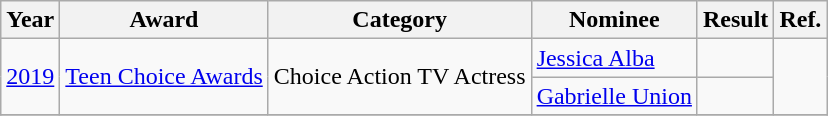<table class="wikitable sortable">
<tr>
<th>Year</th>
<th>Award</th>
<th>Category</th>
<th>Nominee</th>
<th>Result</th>
<th>Ref.</th>
</tr>
<tr>
<td rowspan="2"><a href='#'>2019</a></td>
<td rowspan="2"><a href='#'>Teen Choice Awards</a></td>
<td rowspan="2">Choice Action TV Actress</td>
<td><a href='#'>Jessica Alba</a></td>
<td></td>
<td rowspan="2" style="text-align:center;"></td>
</tr>
<tr>
<td><a href='#'>Gabrielle Union</a></td>
<td></td>
</tr>
<tr>
</tr>
</table>
